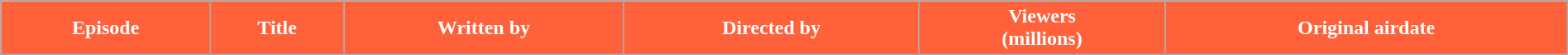<table class="wikitable plainrowheaders" style="width:100%;">
<tr style="color:#fff;">
<th style="background:#FF623B;">Episode</th>
<th style="background:#FF623B;">Title</th>
<th style="background:#FF623B;">Written by</th>
<th style="background:#FF623B;">Directed by</th>
<th style="background:#FF623B;">Viewers<br>(millions)</th>
<th style="background:#FF623B;">Original airdate<br>

</th>
</tr>
</table>
